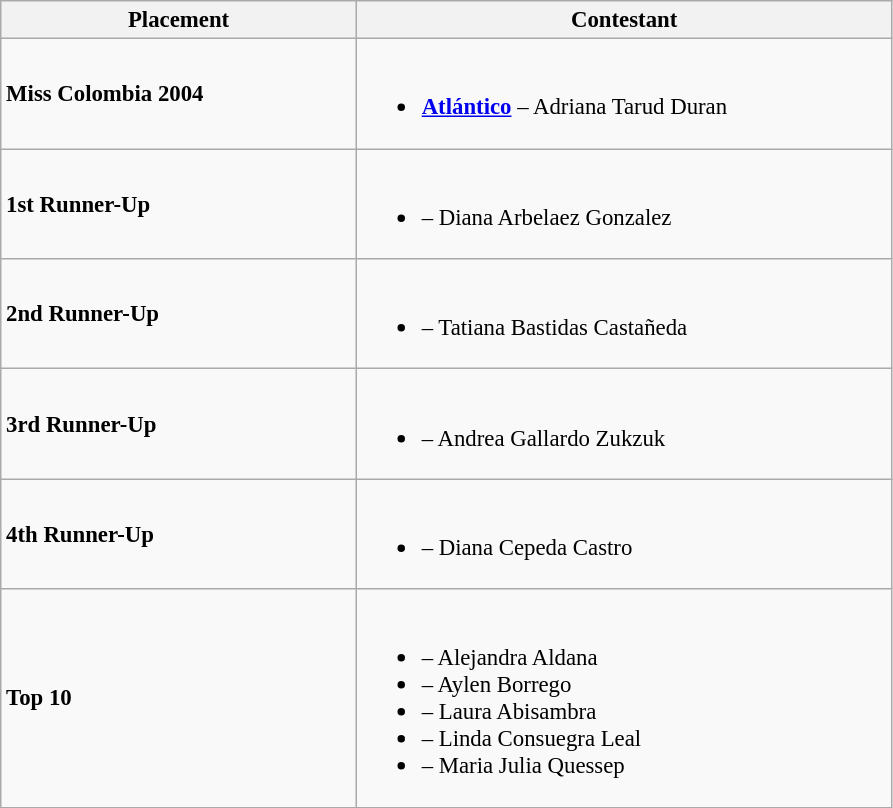<table class="wikitable sortable" style="font-size:95%;">
<tr>
<th width = 230>Placement</th>
<th Width = 350>Contestant</th>
</tr>
<tr>
<td><strong>Miss Colombia 2004</strong></td>
<td><br><ul><li><strong> <a href='#'>Atlántico</a></strong> – Adriana Tarud Duran</li></ul></td>
</tr>
<tr>
<td><strong>1st Runner-Up</strong></td>
<td><br><ul><li> – Diana Arbelaez Gonzalez</li></ul></td>
</tr>
<tr>
<td><strong>2nd Runner-Up</strong></td>
<td><br><ul><li> – Tatiana Bastidas Castañeda</li></ul></td>
</tr>
<tr>
<td><strong>3rd Runner-Up</strong></td>
<td><br><ul><li> – Andrea Gallardo Zukzuk</li></ul></td>
</tr>
<tr>
<td><strong>4th Runner-Up</strong></td>
<td><br><ul><li> – Diana Cepeda Castro</li></ul></td>
</tr>
<tr>
<td><strong>Top 10</strong></td>
<td><br><ul><li> – Alejandra Aldana</li><li> – Aylen Borrego</li><li> – Laura Abisambra</li><li> – Linda Consuegra Leal</li><li> – Maria Julia Quessep</li></ul></td>
</tr>
</table>
